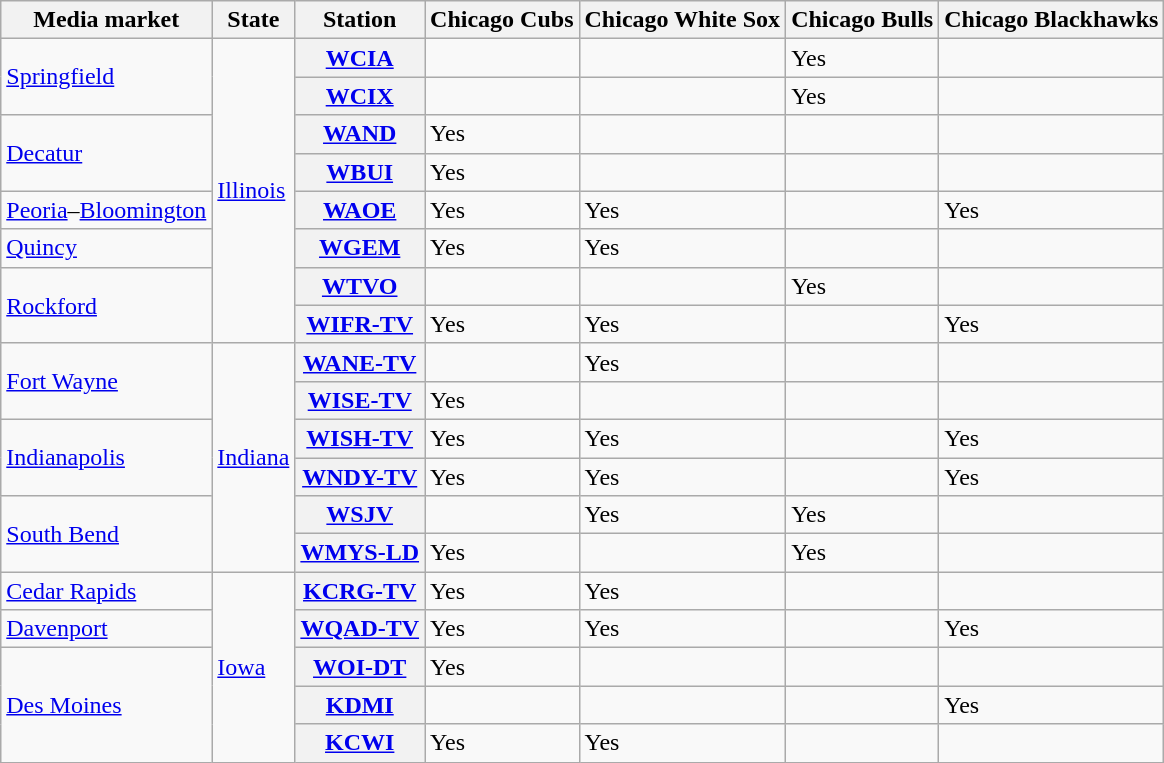<table class="wikitable">
<tr>
<th scope="col">Media market</th>
<th scope="col">State</th>
<th scope="col">Station</th>
<th scope="col">Chicago Cubs</th>
<th scope="col">Chicago White Sox</th>
<th scope="col">Chicago Bulls</th>
<th scope="col">Chicago Blackhawks</th>
</tr>
<tr>
<td rowspan="2"><a href='#'>Springfield</a></td>
<td rowspan="8"><a href='#'>Illinois</a></td>
<th scope="row"><a href='#'>WCIA</a></th>
<td></td>
<td></td>
<td>Yes</td>
<td></td>
</tr>
<tr>
<th scope="row"><a href='#'>WCIX</a></th>
<td></td>
<td></td>
<td>Yes</td>
<td></td>
</tr>
<tr>
<td rowspan="2"><a href='#'>Decatur</a></td>
<th scope="row"><a href='#'>WAND</a></th>
<td>Yes</td>
<td></td>
<td></td>
<td></td>
</tr>
<tr>
<th scope="row"><a href='#'>WBUI</a></th>
<td>Yes</td>
<td></td>
<td></td>
<td></td>
</tr>
<tr>
<td><a href='#'>Peoria</a>–<a href='#'>Bloomington</a></td>
<th scope="row"><a href='#'>WAOE</a></th>
<td>Yes</td>
<td>Yes</td>
<td></td>
<td>Yes</td>
</tr>
<tr>
<td><a href='#'>Quincy</a></td>
<th scope="row"><a href='#'>WGEM</a></th>
<td>Yes</td>
<td>Yes</td>
<td></td>
<td></td>
</tr>
<tr>
<td rowspan="2"><a href='#'>Rockford</a></td>
<th scope="row"><a href='#'>WTVO</a></th>
<td></td>
<td></td>
<td>Yes</td>
<td></td>
</tr>
<tr>
<th scope="row"><a href='#'>WIFR-TV</a></th>
<td>Yes</td>
<td>Yes</td>
<td></td>
<td>Yes</td>
</tr>
<tr>
<td rowspan="2"><a href='#'>Fort Wayne</a></td>
<td rowspan="6"><a href='#'>Indiana</a></td>
<th scope="row"><a href='#'>WANE-TV</a></th>
<td></td>
<td>Yes</td>
<td></td>
<td></td>
</tr>
<tr>
<th scope="row"><a href='#'>WISE-TV</a></th>
<td>Yes</td>
<td></td>
<td></td>
<td></td>
</tr>
<tr>
<td rowspan="2"><a href='#'>Indianapolis</a></td>
<th scope="row"><a href='#'>WISH-TV</a></th>
<td>Yes</td>
<td>Yes</td>
<td></td>
<td>Yes</td>
</tr>
<tr>
<th scope="row"><a href='#'>WNDY-TV</a></th>
<td>Yes</td>
<td>Yes</td>
<td></td>
<td>Yes</td>
</tr>
<tr>
<td rowspan="2"><a href='#'>South Bend</a></td>
<th scope="row"><a href='#'>WSJV</a></th>
<td></td>
<td>Yes</td>
<td>Yes</td>
<td></td>
</tr>
<tr>
<th scope="row"><a href='#'>WMYS-LD</a></th>
<td>Yes</td>
<td></td>
<td>Yes</td>
<td></td>
</tr>
<tr>
<td><a href='#'>Cedar Rapids</a></td>
<td rowspan="5"><a href='#'>Iowa</a></td>
<th scope="row"><a href='#'>KCRG-TV</a></th>
<td>Yes</td>
<td>Yes</td>
<td></td>
<td></td>
</tr>
<tr>
<td><a href='#'>Davenport</a></td>
<th scope="row"><a href='#'>WQAD-TV</a></th>
<td>Yes</td>
<td>Yes</td>
<td></td>
<td>Yes</td>
</tr>
<tr>
<td rowspan="3"><a href='#'>Des Moines</a></td>
<th scope="row"><a href='#'>WOI-DT</a></th>
<td>Yes</td>
<td></td>
<td></td>
<td></td>
</tr>
<tr>
<th scope="row"><a href='#'>KDMI</a></th>
<td></td>
<td></td>
<td></td>
<td>Yes</td>
</tr>
<tr>
<th scope="row"><a href='#'>KCWI</a></th>
<td>Yes</td>
<td>Yes</td>
<td></td>
<td></td>
</tr>
</table>
